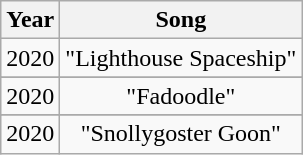<table class="wikitable plainrowheaders" style="text-align:center;">
<tr>
<th>Year</th>
<th>Song</th>
</tr>
<tr>
<td>2020</td>
<td>"Lighthouse Spaceship"</td>
</tr>
<tr>
</tr>
<tr>
<td>2020</td>
<td>"Fadoodle"</td>
</tr>
<tr>
</tr>
<tr>
<td>2020</td>
<td>"Snollygoster Goon"</td>
</tr>
</table>
